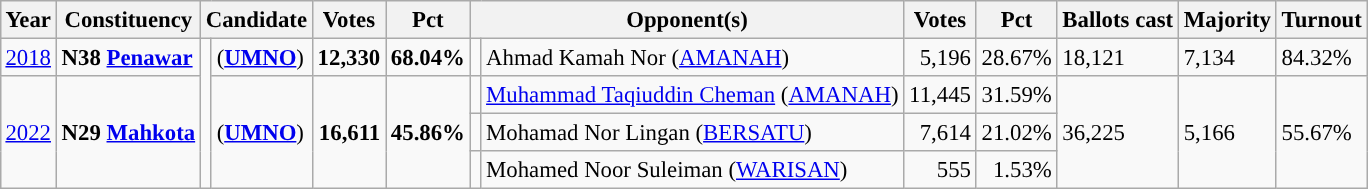<table class="wikitable" style="margin:0.5em ; font-size:95%">
<tr>
<th>Year</th>
<th>Constituency</th>
<th colspan=2>Candidate</th>
<th>Votes</th>
<th>Pct</th>
<th colspan=2>Opponent(s)</th>
<th>Votes</th>
<th>Pct</th>
<th>Ballots cast</th>
<th>Majority</th>
<th>Turnout</th>
</tr>
<tr>
<td><a href='#'>2018</a></td>
<td><strong>N38 <a href='#'>Penawar</a></strong></td>
<td rowspan="4" ></td>
<td> (<a href='#'><strong>UMNO</strong></a>)</td>
<td align="right"><strong>12,330</strong></td>
<td><strong>68.04%</strong></td>
<td></td>
<td>Ahmad Kamah Nor (<a href='#'>AMANAH</a>)</td>
<td align="right">5,196</td>
<td>28.67%</td>
<td>18,121</td>
<td>7,134</td>
<td>84.32%</td>
</tr>
<tr>
<td rowspan="3"><a href='#'>2022</a></td>
<td rowspan="3"><strong>N29</strong> <a href='#'><strong>Mahkota</strong></a></td>
<td rowspan="3"> (<a href='#'><strong>UMNO</strong></a>)</td>
<td rowspan="3" align=right><strong>16,611</strong></td>
<td rowspan="3"><strong>45.86%</strong></td>
<td></td>
<td><a href='#'>Muhammad Taqiuddin Cheman</a> (<a href='#'>AMANAH</a>)</td>
<td align=right>11,445</td>
<td>31.59%</td>
<td rowspan="3">36,225</td>
<td rowspan="3">5,166</td>
<td rowspan="3">55.67%</td>
</tr>
<tr>
<td></td>
<td>Mohamad Nor Lingan (<a href='#'>BERSATU</a>)</td>
<td align=right>7,614</td>
<td>21.02%</td>
</tr>
<tr>
<td></td>
<td>Mohamed Noor Suleiman (<a href='#'>WARISAN</a>)</td>
<td align=right>555</td>
<td align=right>1.53%</td>
</tr>
</table>
